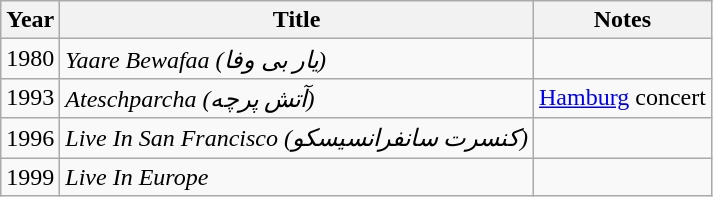<table class="wikitable">
<tr>
<th>Year</th>
<th>Title</th>
<th>Notes</th>
</tr>
<tr>
<td>1980</td>
<td><em>Yaare Bewafaa (یار بی وفا)</em></td>
<td></td>
</tr>
<tr>
<td>1993</td>
<td><em>Ateschparcha  (آتش پرچه)</em></td>
<td><a href='#'>Hamburg</a> concert</td>
</tr>
<tr>
<td>1996</td>
<td><em>Live In San Francisco (كنسرت سانفرانسيسكو)</em></td>
<td></td>
</tr>
<tr>
<td>1999</td>
<td><em>Live In Europe</em></td>
<td></td>
</tr>
</table>
